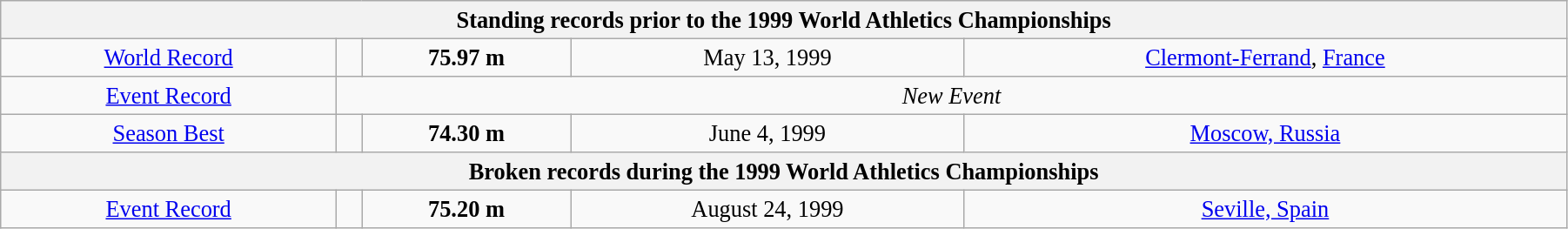<table class="wikitable" style=" text-align:center; font-size:110%;" width="95%">
<tr>
<th colspan="5">Standing records prior to the 1999 World Athletics Championships</th>
</tr>
<tr>
<td><a href='#'>World Record</a></td>
<td></td>
<td><strong>75.97 m </strong></td>
<td>May 13, 1999</td>
<td> <a href='#'>Clermont-Ferrand</a>, <a href='#'>France</a></td>
</tr>
<tr>
<td><a href='#'>Event Record</a></td>
<td colspan=4><em>New Event</em></td>
</tr>
<tr>
<td><a href='#'>Season Best</a></td>
<td></td>
<td><strong>74.30 m </strong></td>
<td>June 4, 1999</td>
<td> <a href='#'>Moscow, Russia</a></td>
</tr>
<tr>
<th colspan="5">Broken records during the 1999 World Athletics Championships</th>
</tr>
<tr>
<td><a href='#'>Event Record</a></td>
<td></td>
<td><strong>75.20 m </strong></td>
<td>August 24, 1999</td>
<td> <a href='#'>Seville, Spain</a></td>
</tr>
</table>
